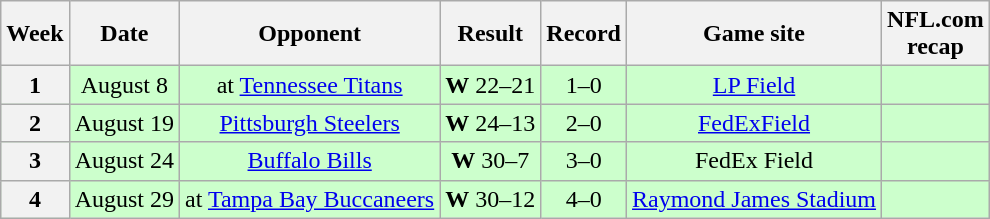<table class="wikitable" style="text-align:center">
<tr>
<th>Week</th>
<th>Date</th>
<th>Opponent</th>
<th>Result</th>
<th>Record</th>
<th>Game site</th>
<th>NFL.com<br>recap</th>
</tr>
<tr style="background:#cfc">
<th>1</th>
<td>August 8</td>
<td>at <a href='#'>Tennessee Titans</a></td>
<td><strong>W</strong> 22–21</td>
<td>1–0</td>
<td><a href='#'>LP Field</a></td>
<td></td>
</tr>
<tr style="background:#cfc">
<th>2</th>
<td>August 19</td>
<td><a href='#'>Pittsburgh Steelers</a></td>
<td><strong>W</strong> 24–13</td>
<td>2–0</td>
<td><a href='#'>FedExField</a></td>
<td></td>
</tr>
<tr style="background:#cfc">
<th>3</th>
<td>August 24</td>
<td><a href='#'>Buffalo Bills</a></td>
<td><strong>W</strong> 30–7</td>
<td>3–0</td>
<td>FedEx Field</td>
<td></td>
</tr>
<tr style="background:#cfc">
<th>4</th>
<td>August 29</td>
<td>at <a href='#'>Tampa Bay Buccaneers</a></td>
<td><strong>W</strong> 30–12</td>
<td>4–0</td>
<td><a href='#'>Raymond James Stadium</a></td>
<td></td>
</tr>
</table>
